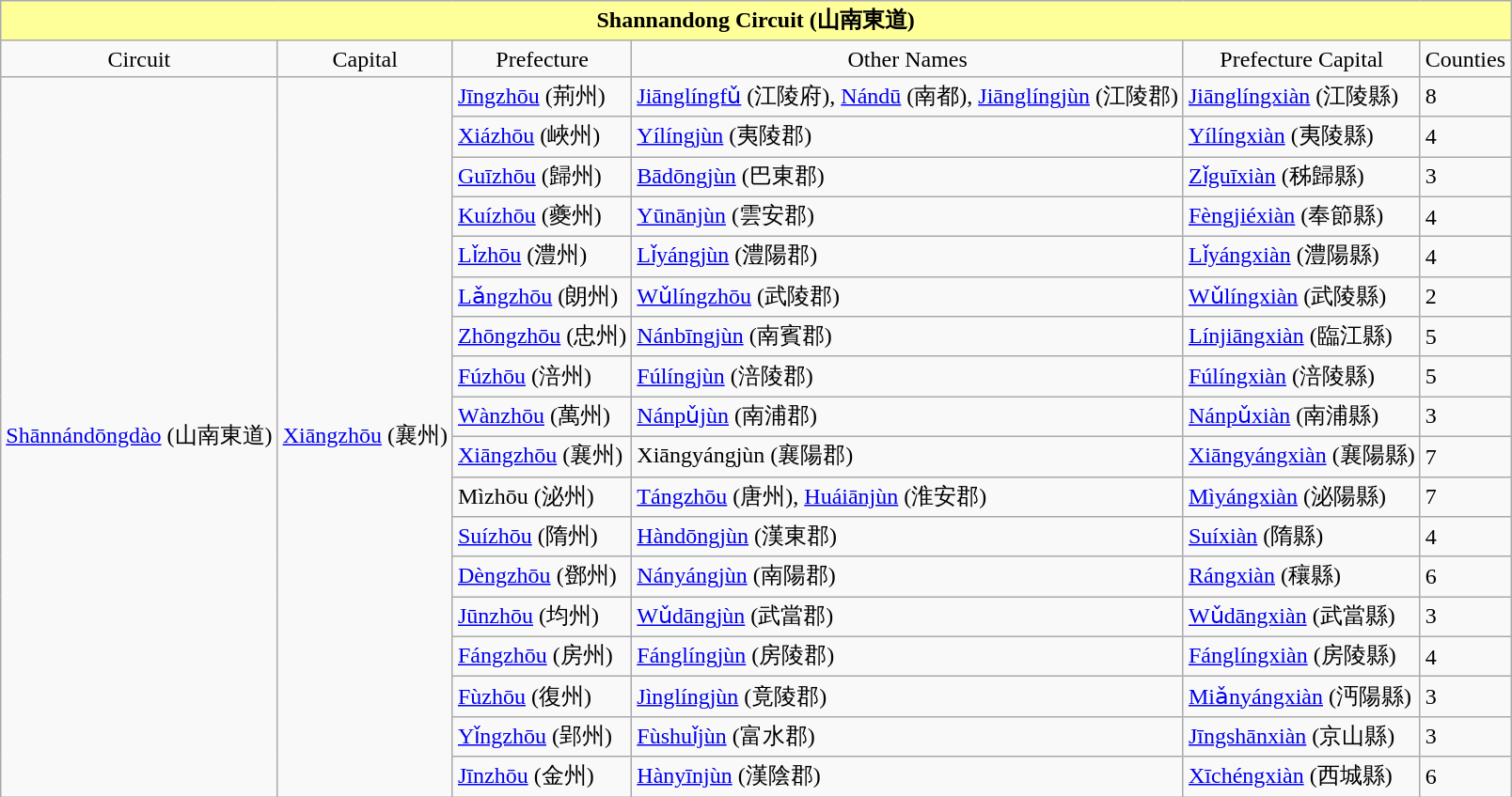<table class="wikitable collapsible collapsed">
<tr>
<th colspan="12" align="center" style="background: #ffff99;"><strong>Shannandong Circuit (山南東道)</strong></th>
</tr>
<tr align="center">
<td>Circuit</td>
<td>Capital</td>
<td>Prefecture</td>
<td>Other Names</td>
<td>Prefecture Capital</td>
<td>Counties</td>
</tr>
<tr>
<td rowspan="18"><a href='#'>Shānnándōngdào</a> (山南東道)</td>
<td rowspan="18"><a href='#'>Xiāngzhōu</a> (襄州)</td>
<td><a href='#'>Jīngzhōu</a> (荊州)</td>
<td><a href='#'>Jiānglíngfǔ</a> (江陵府), <a href='#'>Nándū</a> (南都), <a href='#'>Jiānglíngjùn</a> (江陵郡)</td>
<td><a href='#'>Jiānglíngxiàn</a> (江陵縣)</td>
<td>8</td>
</tr>
<tr>
<td><a href='#'>Xiázhōu</a> (峽州)</td>
<td><a href='#'>Yílíngjùn</a> (夷陵郡)</td>
<td><a href='#'>Yílíngxiàn</a> (夷陵縣)</td>
<td>4</td>
</tr>
<tr>
<td><a href='#'>Guīzhōu</a> (歸州)</td>
<td><a href='#'>Bādōngjùn</a> (巴東郡)</td>
<td><a href='#'>Zǐguīxiàn</a> (秭歸縣)</td>
<td>3</td>
</tr>
<tr>
<td><a href='#'>Kuízhōu</a> (夔州)</td>
<td><a href='#'>Yūnānjùn</a> (雲安郡)</td>
<td><a href='#'>Fèngjiéxiàn</a> (奉節縣)</td>
<td>4</td>
</tr>
<tr>
<td><a href='#'>Lǐzhōu</a> (澧州)</td>
<td><a href='#'>Lǐyángjùn</a> (澧陽郡)</td>
<td><a href='#'>Lǐyángxiàn</a> (澧陽縣)</td>
<td>4</td>
</tr>
<tr>
<td><a href='#'>Lǎngzhōu</a> (朗州)</td>
<td><a href='#'>Wǔlíngzhōu</a> (武陵郡)</td>
<td><a href='#'>Wǔlíngxiàn</a> (武陵縣)</td>
<td>2</td>
</tr>
<tr>
<td><a href='#'>Zhōngzhōu</a> (忠州)</td>
<td><a href='#'>Nánbīngjùn</a> (南賓郡)</td>
<td><a href='#'>Línjiāngxiàn</a> (臨江縣)</td>
<td>5</td>
</tr>
<tr>
<td><a href='#'>Fúzhōu</a> (涪州)</td>
<td><a href='#'>Fúlíngjùn</a> (涪陵郡)</td>
<td><a href='#'>Fúlíngxiàn</a> (涪陵縣)</td>
<td>5</td>
</tr>
<tr>
<td><a href='#'>Wànzhōu</a> (萬州)</td>
<td><a href='#'>Nánpǔjùn</a> (南浦郡)</td>
<td><a href='#'>Nánpǔxiàn</a> (南浦縣)</td>
<td>3</td>
</tr>
<tr>
<td><a href='#'>Xiāngzhōu</a> (襄州)</td>
<td>Xiāngyángjùn (襄陽郡)</td>
<td><a href='#'>Xiāngyángxiàn</a> (襄陽縣)</td>
<td>7</td>
</tr>
<tr>
<td>Mìzhōu (泌州)</td>
<td><a href='#'>Tángzhōu</a> (唐州), <a href='#'>Huáiānjùn</a> (淮安郡)</td>
<td><a href='#'>Mìyángxiàn</a> (泌陽縣)</td>
<td>7</td>
</tr>
<tr>
<td><a href='#'>Suízhōu</a> (隋州)</td>
<td><a href='#'>Hàndōngjùn</a> (漢東郡)</td>
<td><a href='#'>Suíxiàn</a> (隋縣)</td>
<td>4</td>
</tr>
<tr>
<td><a href='#'>Dèngzhōu</a> (鄧州)</td>
<td><a href='#'>Nányángjùn</a> (南陽郡)</td>
<td><a href='#'>Rángxiàn</a> (穰縣)</td>
<td>6</td>
</tr>
<tr>
<td><a href='#'>Jūnzhōu</a> (均州)</td>
<td><a href='#'>Wǔdāngjùn</a> (武當郡)</td>
<td><a href='#'>Wǔdāngxiàn</a> (武當縣)</td>
<td>3</td>
</tr>
<tr>
<td><a href='#'>Fángzhōu</a> (房州)</td>
<td><a href='#'>Fánglíngjùn</a> (房陵郡)</td>
<td><a href='#'>Fánglíngxiàn</a> (房陵縣)</td>
<td>4</td>
</tr>
<tr>
<td><a href='#'>Fùzhōu</a> (復州)</td>
<td><a href='#'>Jìnglíngjùn</a> (竟陵郡)</td>
<td><a href='#'>Miǎnyángxiàn</a> (沔陽縣)</td>
<td>3</td>
</tr>
<tr>
<td><a href='#'>Yǐngzhōu</a> (郢州)</td>
<td><a href='#'>Fùshuǐjùn</a> (富水郡)</td>
<td><a href='#'>Jīngshānxiàn</a> (京山縣)</td>
<td>3</td>
</tr>
<tr>
<td><a href='#'>Jīnzhōu</a> (金州)</td>
<td><a href='#'>Hànyīnjùn</a> (漢陰郡)</td>
<td><a href='#'>Xīchéngxiàn</a> (西城縣)</td>
<td>6</td>
</tr>
</table>
